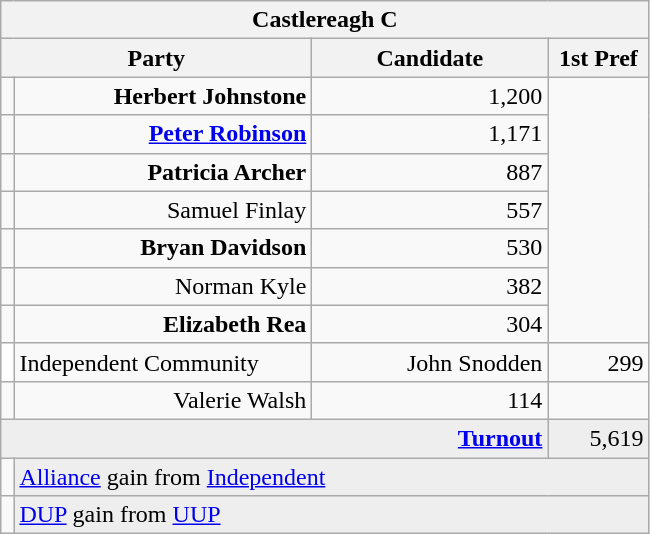<table class="wikitable">
<tr>
<th colspan="4" align="center">Castlereagh C</th>
</tr>
<tr>
<th colspan="2" align="center" width=200>Party</th>
<th width=150>Candidate</th>
<th width=60>1st Pref</th>
</tr>
<tr>
<td></td>
<td align="right"><strong>Herbert Johnstone</strong></td>
<td align="right">1,200</td>
</tr>
<tr>
<td></td>
<td align="right"><strong><a href='#'>Peter Robinson</a></strong></td>
<td align="right">1,171</td>
</tr>
<tr>
<td></td>
<td align="right"><strong>Patricia Archer</strong></td>
<td align="right">887</td>
</tr>
<tr>
<td></td>
<td align="right">Samuel Finlay</td>
<td align="right">557</td>
</tr>
<tr>
<td></td>
<td align="right"><strong>Bryan Davidson</strong></td>
<td align="right">530</td>
</tr>
<tr>
<td></td>
<td align="right">Norman Kyle</td>
<td align="right">382</td>
</tr>
<tr>
<td></td>
<td align="right"><strong>Elizabeth Rea</strong></td>
<td align="right">304</td>
</tr>
<tr>
<td style="background-color: #FFFFFF"></td>
<td>Independent Community</td>
<td align="right">John Snodden</td>
<td align="right">299</td>
</tr>
<tr>
<td></td>
<td align="right">Valerie Walsh</td>
<td align="right">114</td>
</tr>
<tr bgcolor="EEEEEE">
<td colspan=3 align="right"><strong><a href='#'>Turnout</a></strong></td>
<td align="right">5,619</td>
</tr>
<tr>
<td bgcolor=></td>
<td colspan=3 bgcolor="EEEEEE"><a href='#'>Alliance</a> gain from <a href='#'>Independent</a></td>
</tr>
<tr>
<td bgcolor=></td>
<td colspan=3 bgcolor="EEEEEE"><a href='#'>DUP</a> gain from <a href='#'>UUP</a></td>
</tr>
</table>
